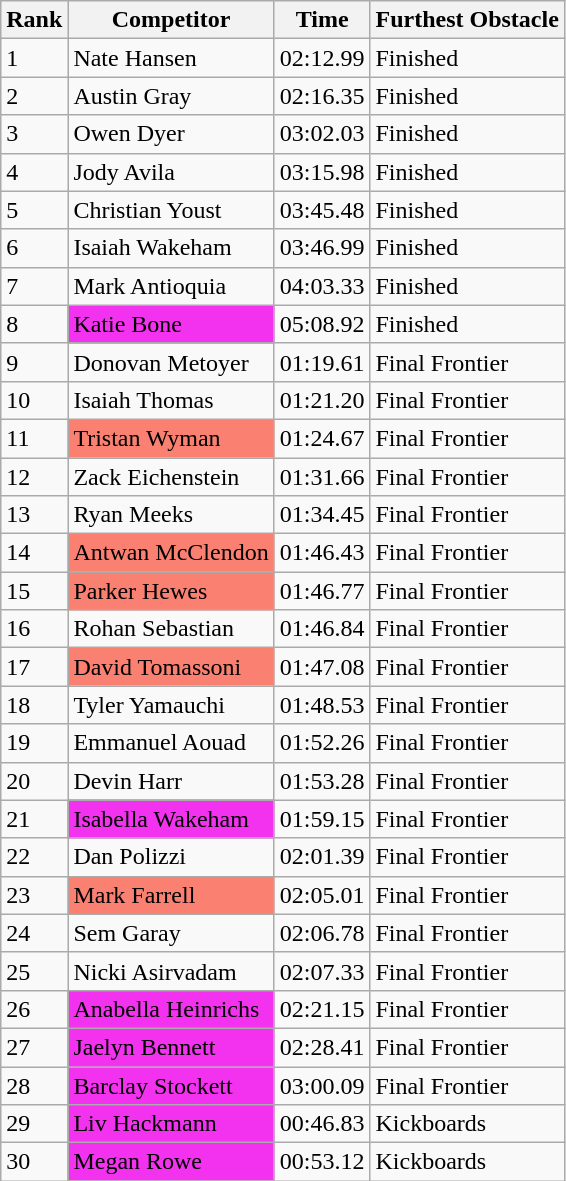<table class="wikitable sortable mw-collapsible">
<tr>
<th>Rank</th>
<th>Competitor</th>
<th>Time</th>
<th>Furthest Obstacle</th>
</tr>
<tr>
<td>1</td>
<td>Nate Hansen</td>
<td>02:12.99</td>
<td>Finished</td>
</tr>
<tr>
<td>2</td>
<td>Austin Gray</td>
<td>02:16.35</td>
<td>Finished</td>
</tr>
<tr>
<td>3</td>
<td>Owen Dyer</td>
<td>03:02.03</td>
<td>Finished</td>
</tr>
<tr>
<td>4</td>
<td>Jody Avila</td>
<td>03:15.98</td>
<td>Finished</td>
</tr>
<tr>
<td>5</td>
<td>Christian Youst</td>
<td>03:45.48</td>
<td>Finished</td>
</tr>
<tr>
<td>6</td>
<td>Isaiah Wakeham</td>
<td>03:46.99</td>
<td>Finished</td>
</tr>
<tr>
<td>7</td>
<td>Mark Antioquia</td>
<td>04:03.33</td>
<td>Finished</td>
</tr>
<tr>
<td>8</td>
<td style="background-color:#F232EF">Katie Bone</td>
<td>05:08.92</td>
<td>Finished</td>
</tr>
<tr>
<td>9</td>
<td>Donovan Metoyer</td>
<td>01:19.61</td>
<td>Final Frontier</td>
</tr>
<tr>
<td>10</td>
<td>Isaiah Thomas</td>
<td>01:21.20</td>
<td>Final Frontier</td>
</tr>
<tr>
<td>11</td>
<td style="background-color:#FA8072">Tristan Wyman</td>
<td>01:24.67</td>
<td>Final Frontier</td>
</tr>
<tr>
<td>12</td>
<td>Zack Eichenstein</td>
<td>01:31.66</td>
<td>Final Frontier</td>
</tr>
<tr>
<td>13</td>
<td>Ryan Meeks</td>
<td>01:34.45</td>
<td>Final Frontier</td>
</tr>
<tr>
<td>14</td>
<td style="background-color:#FA8072">Antwan McClendon</td>
<td>01:46.43</td>
<td>Final Frontier</td>
</tr>
<tr>
<td>15</td>
<td style="background-color:#FA8072">Parker Hewes</td>
<td>01:46.77</td>
<td>Final Frontier</td>
</tr>
<tr>
<td>16</td>
<td>Rohan Sebastian</td>
<td>01:46.84</td>
<td>Final Frontier</td>
</tr>
<tr>
<td>17</td>
<td style="background-color:#FA8072">David Tomassoni</td>
<td>01:47.08</td>
<td>Final Frontier</td>
</tr>
<tr>
<td>18</td>
<td>Tyler Yamauchi</td>
<td>01:48.53</td>
<td>Final Frontier</td>
</tr>
<tr>
<td>19</td>
<td>Emmanuel Aouad</td>
<td>01:52.26</td>
<td>Final Frontier</td>
</tr>
<tr>
<td>20</td>
<td>Devin Harr</td>
<td>01:53.28</td>
<td>Final Frontier</td>
</tr>
<tr>
<td>21</td>
<td style="background-color:#F232EF">Isabella Wakeham</td>
<td>01:59.15</td>
<td>Final Frontier</td>
</tr>
<tr>
<td>22</td>
<td>Dan Polizzi</td>
<td>02:01.39</td>
<td>Final Frontier</td>
</tr>
<tr>
<td>23</td>
<td style="background-color:#FA8072">Mark Farrell</td>
<td>02:05.01</td>
<td>Final Frontier</td>
</tr>
<tr>
<td>24</td>
<td>Sem Garay</td>
<td>02:06.78</td>
<td>Final Frontier</td>
</tr>
<tr>
<td>25</td>
<td>Nicki Asirvadam</td>
<td>02:07.33</td>
<td>Final Frontier</td>
</tr>
<tr>
<td>26</td>
<td style="background-color:#F232EF">Anabella Heinrichs</td>
<td>02:21.15</td>
<td>Final Frontier</td>
</tr>
<tr>
<td>27</td>
<td style="background-color:#F232EF">Jaelyn Bennett</td>
<td>02:28.41</td>
<td>Final Frontier</td>
</tr>
<tr>
<td>28</td>
<td style="background-color:#F232EF">Barclay Stockett</td>
<td>03:00.09</td>
<td>Final Frontier</td>
</tr>
<tr>
<td>29</td>
<td style="background-color:#F232EF">Liv Hackmann</td>
<td>00:46.83</td>
<td>Kickboards</td>
</tr>
<tr>
<td>30</td>
<td style="background-color:#F232EF">Megan Rowe</td>
<td>00:53.12</td>
<td>Kickboards</td>
</tr>
</table>
